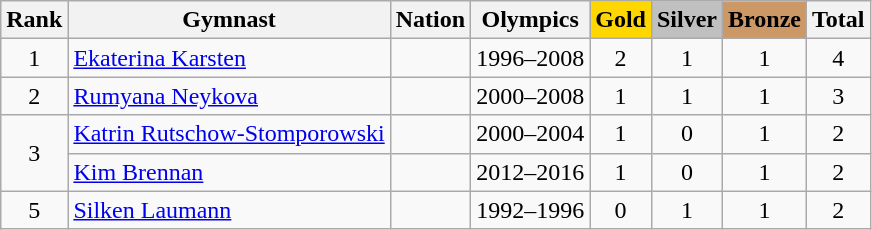<table class="wikitable sortable" style="text-align:center">
<tr>
<th>Rank</th>
<th>Gymnast</th>
<th>Nation</th>
<th>Olympics</th>
<th style="background-color:gold">Gold</th>
<th style="background-color:silver">Silver</th>
<th style="background-color:#cc9966">Bronze</th>
<th>Total</th>
</tr>
<tr>
<td>1</td>
<td align=left data-sort-value="Karsten, Ekaterina"><a href='#'>Ekaterina Karsten</a></td>
<td align=left></td>
<td>1996–2008</td>
<td>2</td>
<td>1</td>
<td>1</td>
<td>4</td>
</tr>
<tr>
<td>2</td>
<td align=left data-sort-value="Neykova, Rumyana"><a href='#'>Rumyana Neykova</a></td>
<td align=left></td>
<td>2000–2008</td>
<td>1</td>
<td>1</td>
<td>1</td>
<td>3</td>
</tr>
<tr>
<td rowspan=2>3</td>
<td align=left data-sort-value="Rutschow-Stomporowski, Katrin"><a href='#'>Katrin Rutschow-Stomporowski</a></td>
<td align=left></td>
<td>2000–2004</td>
<td>1</td>
<td>0</td>
<td>1</td>
<td>2</td>
</tr>
<tr>
<td align=left data-sort-value="Brennan, Kim"><a href='#'>Kim Brennan</a></td>
<td align=left></td>
<td>2012–2016</td>
<td>1</td>
<td>0</td>
<td>1</td>
<td>2</td>
</tr>
<tr>
<td>5</td>
<td align=left data-sort-value="Silken, Laumann"><a href='#'>Silken Laumann</a></td>
<td align=left></td>
<td>1992–1996</td>
<td>0</td>
<td>1</td>
<td>1</td>
<td>2</td>
</tr>
</table>
